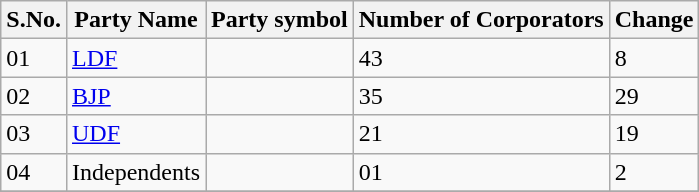<table class="sortable wikitable">
<tr>
<th>S.No.</th>
<th>Party Name</th>
<th>Party symbol</th>
<th>Number of Corporators</th>
<th>Change</th>
</tr>
<tr>
<td>01</td>
<td><a href='#'>LDF</a></td>
<td></td>
<td>43</td>
<td> 8</td>
</tr>
<tr>
<td>02</td>
<td><a href='#'>BJP</a></td>
<td></td>
<td>35</td>
<td> 29</td>
</tr>
<tr>
<td>03</td>
<td><a href='#'>UDF</a></td>
<td></td>
<td>21</td>
<td> 19</td>
</tr>
<tr>
<td>04</td>
<td>Independents</td>
<td></td>
<td>01</td>
<td> 2</td>
</tr>
<tr>
</tr>
</table>
